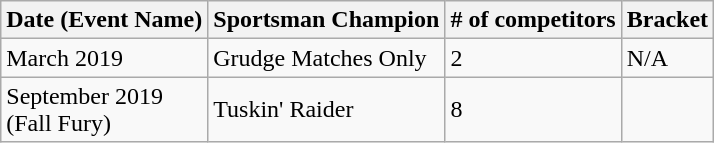<table class="wikitable mw-collapsible mw-collapsed">
<tr>
<th>Date (Event Name)</th>
<th>Sportsman Champion</th>
<th># of competitors</th>
<th>Bracket</th>
</tr>
<tr>
<td>March 2019</td>
<td>Grudge Matches Only</td>
<td>2</td>
<td>N/A</td>
</tr>
<tr>
<td>September 2019<br>(Fall Fury)</td>
<td>Tuskin' Raider</td>
<td>8</td>
<td></td>
</tr>
</table>
